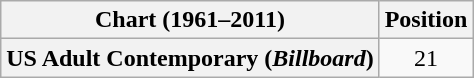<table class="wikitable plainrowheaders" style="text-align:center">
<tr>
<th>Chart (1961–2011)</th>
<th>Position</th>
</tr>
<tr>
<th scope="row">US Adult Contemporary (<em>Billboard</em>)</th>
<td>21</td>
</tr>
</table>
